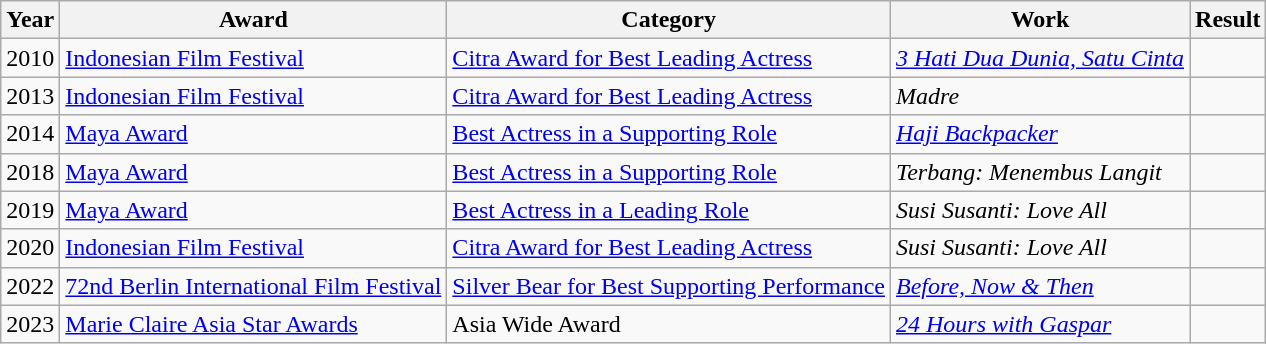<table class="wikitable sortable">
<tr>
<th>Year</th>
<th>Award</th>
<th>Category</th>
<th>Work</th>
<th>Result</th>
</tr>
<tr>
<td>2010</td>
<td><a href='#'>Indonesian Film Festival</a></td>
<td><a href='#'>Citra Award for Best Leading Actress</a></td>
<td><em><a href='#'>3 Hati Dua Dunia, Satu Cinta</a></em></td>
<td></td>
</tr>
<tr>
<td>2013</td>
<td><a href='#'>Indonesian Film Festival</a></td>
<td><a href='#'>Citra Award for Best Leading Actress</a></td>
<td><em>Madre</em></td>
<td></td>
</tr>
<tr>
<td>2014</td>
<td><a href='#'>Maya Award</a></td>
<td><a href='#'>Best Actress in a Supporting Role</a></td>
<td><em><a href='#'>Haji Backpacker</a></em></td>
<td></td>
</tr>
<tr>
<td>2018</td>
<td><a href='#'>Maya Award</a></td>
<td><a href='#'>Best Actress in a Supporting Role</a></td>
<td><em>Terbang: Menembus Langit</em></td>
<td></td>
</tr>
<tr>
<td>2019</td>
<td><a href='#'>Maya Award</a></td>
<td><a href='#'>Best Actress in a Leading Role</a></td>
<td><em>Susi Susanti: Love All</em></td>
<td></td>
</tr>
<tr>
<td>2020</td>
<td><a href='#'>Indonesian Film Festival</a></td>
<td><a href='#'>Citra Award for Best Leading Actress</a></td>
<td><em>Susi Susanti: Love All</em></td>
<td></td>
</tr>
<tr>
<td>2022</td>
<td><a href='#'>72nd Berlin International Film Festival</a></td>
<td><a href='#'>Silver Bear for Best Supporting Performance</a></td>
<td><em><a href='#'>Before, Now & Then</a></em></td>
<td></td>
</tr>
<tr>
<td>2023</td>
<td><a href='#'>Marie Claire Asia Star Awards</a></td>
<td>Asia Wide Award</td>
<td><em><a href='#'>24 Hours with Gaspar</a></em></td>
<td></td>
</tr>
</table>
